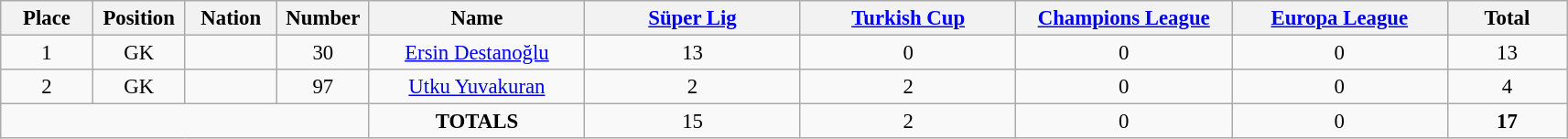<table class="wikitable" style="font-size: 95%; text-align: center;">
<tr>
<th width=60>Place</th>
<th width=60>Position</th>
<th width=60>Nation</th>
<th width=60>Number</th>
<th width=150>Name</th>
<th width=150><a href='#'>Süper Lig</a></th>
<th width=150><a href='#'>Turkish Cup</a></th>
<th width=150><a href='#'>Champions League</a></th>
<th width=150><a href='#'>Europa League</a></th>
<th width=80><strong>Total</strong></th>
</tr>
<tr>
<td>1</td>
<td>GK</td>
<td></td>
<td>30</td>
<td><a href='#'>Ersin Destanoğlu</a></td>
<td>13</td>
<td>0</td>
<td>0</td>
<td>0</td>
<td>13</td>
</tr>
<tr>
<td>2</td>
<td>GK</td>
<td></td>
<td>97</td>
<td><a href='#'>Utku Yuvakuran</a></td>
<td>2</td>
<td>2</td>
<td>0</td>
<td>0</td>
<td>4</td>
</tr>
<tr>
<td colspan="4"></td>
<td><strong>TOTALS</strong></td>
<td>15</td>
<td>2</td>
<td>0</td>
<td>0</td>
<td><strong>17</strong></td>
</tr>
</table>
